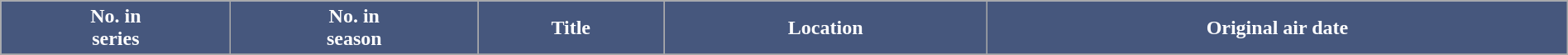<table class="wikitable plainrowheaders" style="width: 100%; margin-right: 0;">
<tr>
<th style="background:#46577d; color:#fff;">No. in<br>series</th>
<th style="background:#46577d; color:#fff;">No. in<br>season</th>
<th style="background:#46577d; color:#fff;">Title</th>
<th style="background:#46577d; color:#fff;">Location</th>
<th style="background:#46577d; color:#fff;">Original air date</th>
</tr>
<tr>
</tr>
</table>
